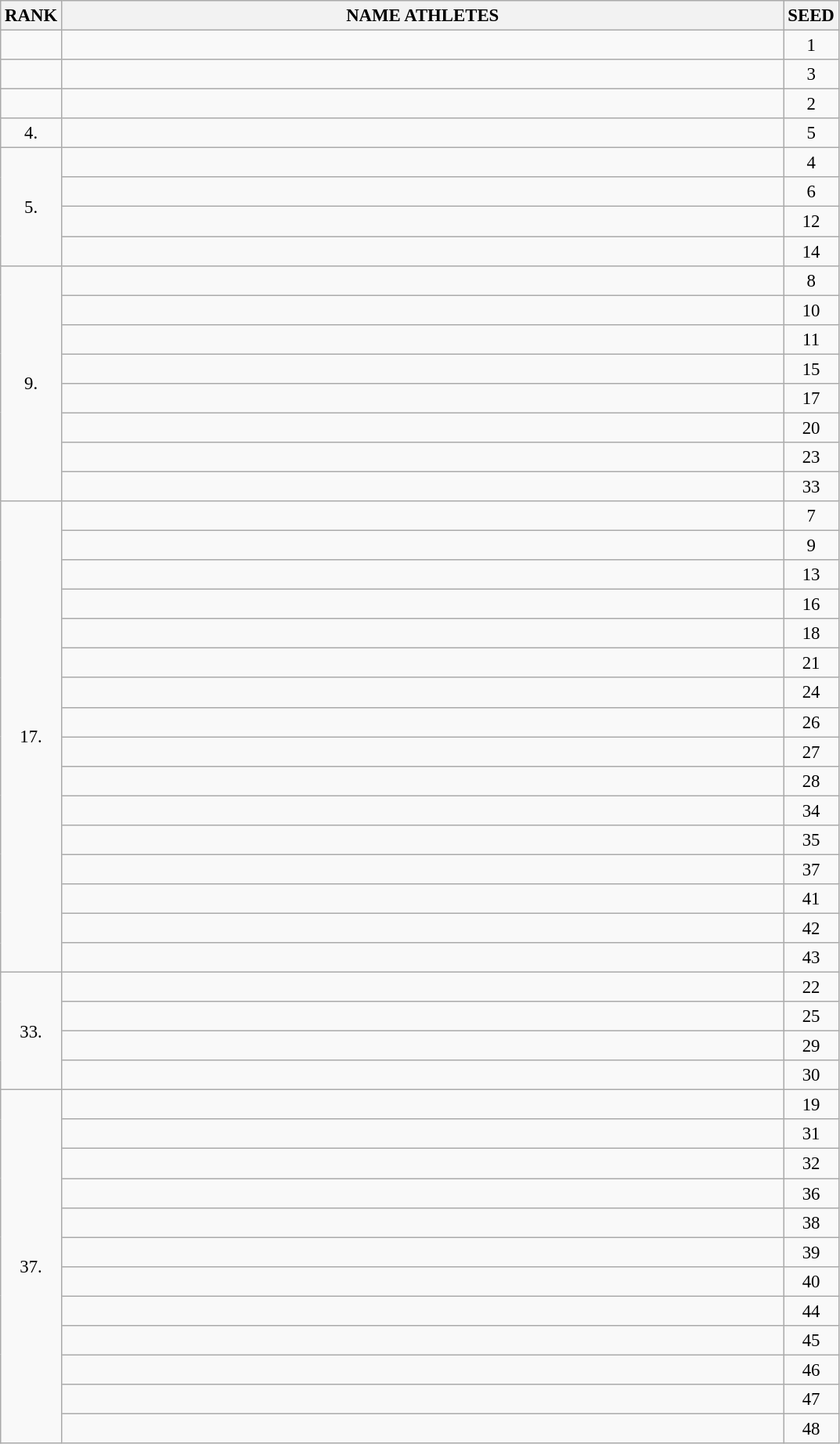<table class="wikitable" style="font-size:95%;">
<tr>
<th>RANK</th>
<th align="left" style="width: 40em">NAME ATHLETES</th>
<th>SEED</th>
</tr>
<tr>
<td align="center"></td>
<td></td>
<td align="center">1</td>
</tr>
<tr>
<td align="center"></td>
<td></td>
<td align="center">3</td>
</tr>
<tr>
<td align="center"></td>
<td></td>
<td align="center">2</td>
</tr>
<tr>
<td align="center">4.</td>
<td></td>
<td align="center">5</td>
</tr>
<tr>
<td rowspan=4 align="center">5.</td>
<td></td>
<td align="center">4</td>
</tr>
<tr>
<td></td>
<td align="center">6</td>
</tr>
<tr>
<td></td>
<td align="center">12</td>
</tr>
<tr>
<td></td>
<td align="center">14</td>
</tr>
<tr>
<td rowspan=8 align="center">9.</td>
<td></td>
<td align="center">8</td>
</tr>
<tr>
<td></td>
<td align="center">10</td>
</tr>
<tr>
<td></td>
<td align="center">11</td>
</tr>
<tr>
<td></td>
<td align="center">15</td>
</tr>
<tr>
<td></td>
<td align="center">17</td>
</tr>
<tr>
<td></td>
<td align="center">20</td>
</tr>
<tr>
<td></td>
<td align="center">23</td>
</tr>
<tr>
<td></td>
<td align="center">33</td>
</tr>
<tr>
<td rowspan=16 align="center">17.</td>
<td></td>
<td align="center">7</td>
</tr>
<tr>
<td></td>
<td align="center">9</td>
</tr>
<tr>
<td></td>
<td align="center">13</td>
</tr>
<tr>
<td></td>
<td align="center">16</td>
</tr>
<tr>
<td></td>
<td align="center">18</td>
</tr>
<tr>
<td></td>
<td align="center">21</td>
</tr>
<tr>
<td></td>
<td align="center">24</td>
</tr>
<tr>
<td></td>
<td align="center">26</td>
</tr>
<tr>
<td></td>
<td align="center">27</td>
</tr>
<tr>
<td></td>
<td align="center">28</td>
</tr>
<tr>
<td></td>
<td align="center">34</td>
</tr>
<tr>
<td></td>
<td align="center">35</td>
</tr>
<tr>
<td></td>
<td align="center">37</td>
</tr>
<tr>
<td></td>
<td align="center">41</td>
</tr>
<tr>
<td></td>
<td align="center">42</td>
</tr>
<tr>
<td></td>
<td align="center">43</td>
</tr>
<tr>
<td rowspan=4 align="center">33.</td>
<td></td>
<td align="center">22</td>
</tr>
<tr>
<td></td>
<td align="center">25</td>
</tr>
<tr>
<td></td>
<td align="center">29</td>
</tr>
<tr>
<td></td>
<td align="center">30</td>
</tr>
<tr>
<td rowspan=12 align="center">37.</td>
<td></td>
<td align="center">19</td>
</tr>
<tr>
<td></td>
<td align="center">31</td>
</tr>
<tr>
<td></td>
<td align="center">32</td>
</tr>
<tr>
<td></td>
<td align="center">36</td>
</tr>
<tr>
<td></td>
<td align="center">38</td>
</tr>
<tr>
<td></td>
<td align="center">39</td>
</tr>
<tr>
<td></td>
<td align="center">40</td>
</tr>
<tr>
<td></td>
<td align="center">44</td>
</tr>
<tr>
<td></td>
<td align="center">45</td>
</tr>
<tr>
<td></td>
<td align="center">46</td>
</tr>
<tr>
<td></td>
<td align="center">47</td>
</tr>
<tr>
<td></td>
<td align="center">48</td>
</tr>
</table>
